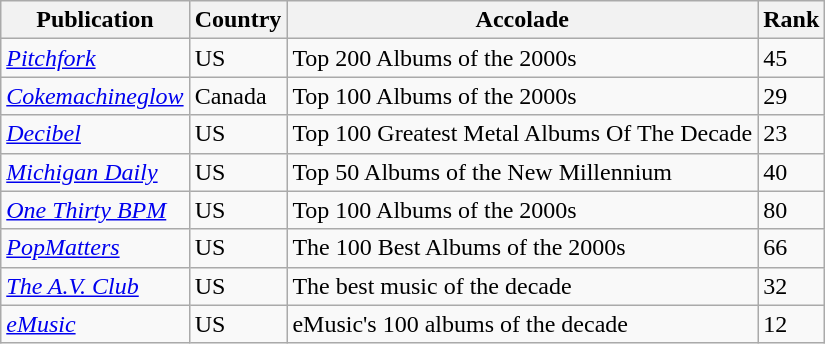<table class="wikitable sortable mw-collapsible mw-collapsed">
<tr>
<th>Publication</th>
<th>Country</th>
<th>Accolade</th>
<th>Rank</th>
</tr>
<tr>
<td><em><a href='#'>Pitchfork</a></em></td>
<td>US</td>
<td>Top 200 Albums of the 2000s</td>
<td>45</td>
</tr>
<tr>
<td><em><a href='#'>Cokemachineglow</a></em></td>
<td>Canada</td>
<td>Top 100 Albums of the 2000s</td>
<td>29</td>
</tr>
<tr>
<td><em><a href='#'>Decibel</a></em></td>
<td>US</td>
<td>Top 100 Greatest Metal Albums Of The Decade</td>
<td>23</td>
</tr>
<tr>
<td><em><a href='#'>Michigan Daily</a></em></td>
<td>US</td>
<td>Top 50 Albums of the New Millennium</td>
<td>40</td>
</tr>
<tr>
<td><em><a href='#'>One Thirty BPM</a></em></td>
<td>US</td>
<td>Top 100 Albums of the 2000s</td>
<td>80</td>
</tr>
<tr>
<td><em><a href='#'>PopMatters</a></em></td>
<td>US</td>
<td>The 100 Best Albums of the 2000s</td>
<td>66</td>
</tr>
<tr>
<td><em><a href='#'>The A.V. Club</a></em></td>
<td>US</td>
<td>The best music of the decade</td>
<td>32</td>
</tr>
<tr>
<td><em><a href='#'>eMusic</a></em></td>
<td>US</td>
<td>eMusic's 100 albums of the decade</td>
<td>12</td>
</tr>
</table>
